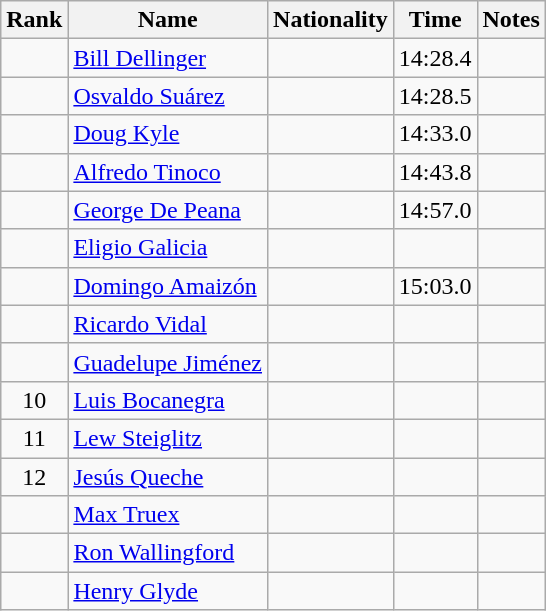<table class="wikitable sortable" style="text-align:center">
<tr>
<th>Rank</th>
<th>Name</th>
<th>Nationality</th>
<th>Time</th>
<th>Notes</th>
</tr>
<tr>
<td></td>
<td align=left><a href='#'>Bill Dellinger</a></td>
<td align=left></td>
<td>14:28.4</td>
<td></td>
</tr>
<tr>
<td></td>
<td align=left><a href='#'>Osvaldo Suárez</a></td>
<td align=left></td>
<td>14:28.5</td>
<td></td>
</tr>
<tr>
<td></td>
<td align=left><a href='#'>Doug Kyle</a></td>
<td align=left></td>
<td>14:33.0</td>
<td></td>
</tr>
<tr>
<td></td>
<td align=left><a href='#'>Alfredo Tinoco</a></td>
<td align=left></td>
<td>14:43.8</td>
<td></td>
</tr>
<tr>
<td></td>
<td align=left><a href='#'>George De Peana</a></td>
<td align=left></td>
<td>14:57.0</td>
<td></td>
</tr>
<tr>
<td></td>
<td align=left><a href='#'>Eligio Galicia</a></td>
<td align=left></td>
<td></td>
<td></td>
</tr>
<tr>
<td></td>
<td align=left><a href='#'>Domingo Amaizón</a></td>
<td align=left></td>
<td>15:03.0</td>
<td></td>
</tr>
<tr>
<td></td>
<td align=left><a href='#'>Ricardo Vidal</a></td>
<td align=left></td>
<td></td>
<td></td>
</tr>
<tr>
<td></td>
<td align=left><a href='#'>Guadelupe Jiménez</a></td>
<td align=left></td>
<td></td>
<td></td>
</tr>
<tr>
<td>10</td>
<td align=left><a href='#'>Luis Bocanegra</a></td>
<td align=left></td>
<td></td>
<td></td>
</tr>
<tr>
<td>11</td>
<td align=left><a href='#'>Lew Steiglitz</a></td>
<td align=left></td>
<td></td>
<td></td>
</tr>
<tr>
<td>12</td>
<td align=left><a href='#'>Jesús Queche</a></td>
<td align=left></td>
<td></td>
<td></td>
</tr>
<tr>
<td></td>
<td align=left><a href='#'>Max Truex</a></td>
<td align=left></td>
<td></td>
<td></td>
</tr>
<tr>
<td></td>
<td align=left><a href='#'>Ron Wallingford</a></td>
<td align=left></td>
<td></td>
<td></td>
</tr>
<tr>
<td></td>
<td align=left><a href='#'>Henry Glyde</a></td>
<td align=left></td>
<td></td>
<td></td>
</tr>
</table>
